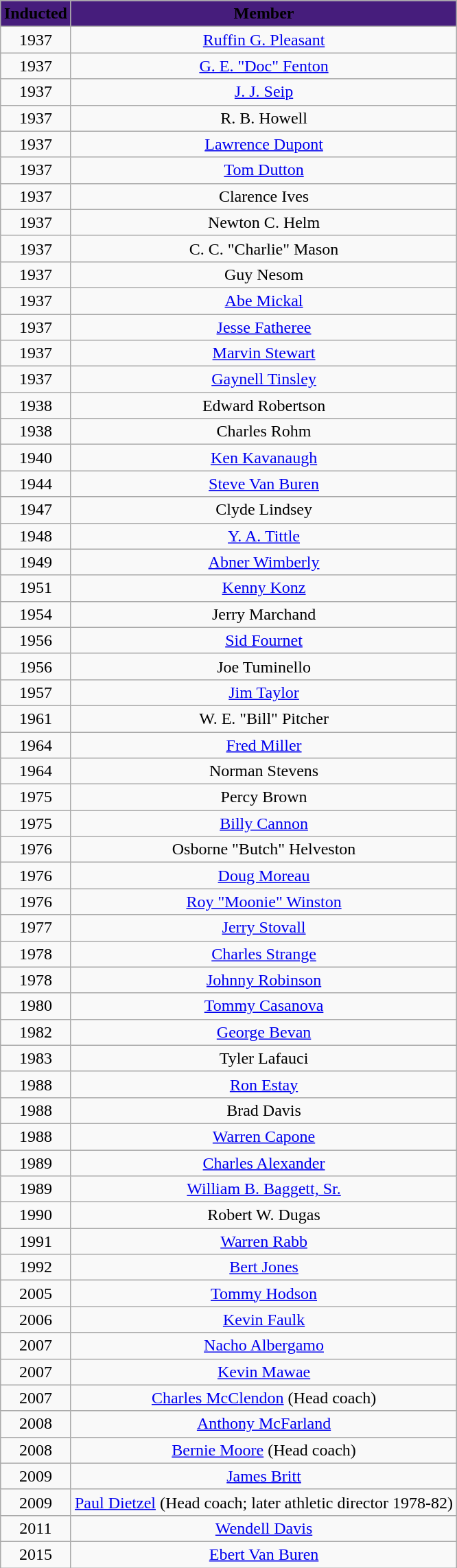<table style="margin: 1em auto 1em auto" class="wikitable sortable">
<tr>
<th style="background:#461d7c; text-align:center;"><span>Inducted</span></th>
<th style="background:#461d7c; text-align:center;"><span>Member</span></th>
</tr>
<tr style="text-align:center;">
<td>1937</td>
<td><a href='#'>Ruffin G. Pleasant</a></td>
</tr>
<tr style="text-align:center;">
<td>1937</td>
<td><a href='#'>G. E. "Doc" Fenton</a></td>
</tr>
<tr style="text-align:center;">
<td>1937</td>
<td><a href='#'>J. J. Seip</a></td>
</tr>
<tr style="text-align:center;">
<td>1937</td>
<td>R. B. Howell</td>
</tr>
<tr style="text-align:center;">
<td>1937</td>
<td><a href='#'>Lawrence Dupont</a></td>
</tr>
<tr style="text-align:center;">
<td>1937</td>
<td><a href='#'>Tom Dutton</a></td>
</tr>
<tr style="text-align:center;">
<td>1937</td>
<td>Clarence Ives</td>
</tr>
<tr style="text-align:center;">
<td>1937</td>
<td>Newton C. Helm</td>
</tr>
<tr style="text-align:center;">
<td>1937</td>
<td>C. C. "Charlie" Mason</td>
</tr>
<tr style="text-align:center;">
<td>1937</td>
<td>Guy Nesom</td>
</tr>
<tr style="text-align:center;">
<td>1937</td>
<td><a href='#'>Abe Mickal</a></td>
</tr>
<tr style="text-align:center;">
<td>1937</td>
<td><a href='#'>Jesse Fatheree</a></td>
</tr>
<tr style="text-align:center;">
<td>1937</td>
<td><a href='#'>Marvin Stewart</a></td>
</tr>
<tr style="text-align:center;">
<td>1937</td>
<td><a href='#'>Gaynell Tinsley</a></td>
</tr>
<tr style="text-align:center;">
<td>1938</td>
<td>Edward Robertson</td>
</tr>
<tr style="text-align:center;">
<td>1938</td>
<td>Charles Rohm</td>
</tr>
<tr style="text-align:center;">
<td>1940</td>
<td><a href='#'>Ken Kavanaugh</a></td>
</tr>
<tr style="text-align:center;">
<td>1944</td>
<td><a href='#'>Steve Van Buren</a></td>
</tr>
<tr style="text-align:center;">
<td>1947</td>
<td>Clyde Lindsey</td>
</tr>
<tr style="text-align:center;">
<td>1948</td>
<td><a href='#'>Y. A. Tittle</a></td>
</tr>
<tr style="text-align:center;">
<td>1949</td>
<td><a href='#'>Abner Wimberly</a></td>
</tr>
<tr style="text-align:center;">
<td>1951</td>
<td><a href='#'>Kenny Konz</a></td>
</tr>
<tr style="text-align:center;">
<td>1954</td>
<td>Jerry Marchand</td>
</tr>
<tr style="text-align:center;">
<td>1956</td>
<td><a href='#'>Sid Fournet</a></td>
</tr>
<tr style="text-align:center;">
<td>1956</td>
<td>Joe Tuminello</td>
</tr>
<tr style="text-align:center;">
<td>1957</td>
<td><a href='#'>Jim Taylor</a></td>
</tr>
<tr style="text-align:center;">
<td>1961</td>
<td>W. E. "Bill" Pitcher</td>
</tr>
<tr style="text-align:center;">
<td>1964</td>
<td><a href='#'>Fred Miller</a></td>
</tr>
<tr style="text-align:center;">
<td>1964</td>
<td>Norman Stevens</td>
</tr>
<tr style="text-align:center;">
<td>1975</td>
<td>Percy Brown</td>
</tr>
<tr style="text-align:center;">
<td>1975</td>
<td><a href='#'>Billy Cannon</a></td>
</tr>
<tr style="text-align:center;">
<td>1976</td>
<td>Osborne "Butch" Helveston</td>
</tr>
<tr style="text-align:center;">
<td>1976</td>
<td><a href='#'>Doug Moreau</a></td>
</tr>
<tr style="text-align:center;">
<td>1976</td>
<td><a href='#'>Roy "Moonie" Winston</a></td>
</tr>
<tr style="text-align:center;">
<td>1977</td>
<td><a href='#'>Jerry Stovall</a></td>
</tr>
<tr style="text-align:center;">
<td>1978</td>
<td><a href='#'>Charles Strange</a></td>
</tr>
<tr style="text-align:center;">
<td>1978</td>
<td><a href='#'>Johnny Robinson</a></td>
</tr>
<tr style="text-align:center;">
<td>1980</td>
<td><a href='#'>Tommy Casanova</a></td>
</tr>
<tr style="text-align:center;">
<td>1982</td>
<td><a href='#'>George Bevan</a></td>
</tr>
<tr style="text-align:center;">
<td>1983</td>
<td>Tyler Lafauci</td>
</tr>
<tr style="text-align:center;">
<td>1988</td>
<td><a href='#'>Ron Estay</a></td>
</tr>
<tr style="text-align:center;">
<td>1988</td>
<td>Brad Davis</td>
</tr>
<tr style="text-align:center;">
<td>1988</td>
<td><a href='#'>Warren Capone</a></td>
</tr>
<tr style="text-align:center;">
<td>1989</td>
<td><a href='#'>Charles Alexander</a></td>
</tr>
<tr style="text-align:center;">
<td>1989</td>
<td><a href='#'>William B. Baggett, Sr.</a></td>
</tr>
<tr style="text-align:center;">
<td>1990</td>
<td>Robert W. Dugas</td>
</tr>
<tr style="text-align:center;">
<td>1991</td>
<td><a href='#'>Warren Rabb</a></td>
</tr>
<tr style="text-align:center;">
<td>1992</td>
<td><a href='#'>Bert Jones</a></td>
</tr>
<tr style="text-align:center;">
<td>2005</td>
<td><a href='#'>Tommy Hodson</a></td>
</tr>
<tr style="text-align:center;">
<td>2006</td>
<td><a href='#'>Kevin Faulk</a></td>
</tr>
<tr style="text-align:center;">
<td>2007</td>
<td><a href='#'>Nacho Albergamo</a></td>
</tr>
<tr style="text-align:center;">
<td>2007</td>
<td><a href='#'>Kevin Mawae</a></td>
</tr>
<tr style="text-align:center;">
<td>2007</td>
<td><a href='#'>Charles McClendon</a> (Head coach)</td>
</tr>
<tr style="text-align:center;">
<td>2008</td>
<td><a href='#'>Anthony McFarland</a></td>
</tr>
<tr style="text-align:center;">
<td>2008</td>
<td><a href='#'>Bernie Moore</a> (Head coach)</td>
</tr>
<tr style="text-align:center;">
<td>2009</td>
<td><a href='#'>James Britt</a></td>
</tr>
<tr style="text-align:center;">
<td>2009</td>
<td><a href='#'>Paul Dietzel</a> (Head coach; later athletic director 1978-82)</td>
</tr>
<tr style="text-align:center;">
<td>2011</td>
<td><a href='#'>Wendell Davis</a></td>
</tr>
<tr style="text-align:center;">
<td>2015</td>
<td><a href='#'>Ebert Van Buren</a></td>
</tr>
</table>
